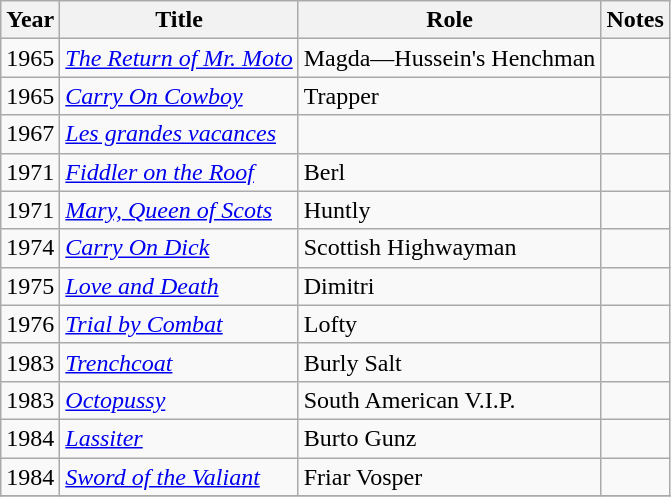<table class="wikitable sortable">
<tr>
<th>Year</th>
<th>Title</th>
<th>Role</th>
<th class="unsortable">Notes</th>
</tr>
<tr>
<td>1965</td>
<td><em><a href='#'>The Return of Mr. Moto</a></em></td>
<td>Magda—Hussein's Henchman</td>
<td></td>
</tr>
<tr>
<td>1965</td>
<td><em><a href='#'>Carry On Cowboy</a></em></td>
<td>Trapper</td>
<td></td>
</tr>
<tr>
<td>1967</td>
<td><em><a href='#'>Les grandes vacances</a></em></td>
<td></td>
<td></td>
</tr>
<tr>
<td>1971</td>
<td><em><a href='#'>Fiddler on the Roof</a></em></td>
<td>Berl</td>
<td></td>
</tr>
<tr>
<td>1971</td>
<td><em><a href='#'>Mary, Queen of Scots</a></em></td>
<td>Huntly</td>
<td></td>
</tr>
<tr>
<td>1974</td>
<td><em><a href='#'>Carry On Dick</a></em></td>
<td>Scottish Highwayman</td>
<td></td>
</tr>
<tr>
<td>1975</td>
<td><em><a href='#'>Love and Death</a></em></td>
<td>Dimitri</td>
<td></td>
</tr>
<tr>
<td>1976</td>
<td><em><a href='#'>Trial by Combat</a></em></td>
<td>Lofty</td>
<td></td>
</tr>
<tr>
<td>1983</td>
<td><em><a href='#'>Trenchcoat</a></em></td>
<td>Burly Salt</td>
<td></td>
</tr>
<tr>
<td>1983</td>
<td><em><a href='#'>Octopussy</a></em></td>
<td>South American V.I.P.</td>
<td></td>
</tr>
<tr>
<td>1984</td>
<td><em><a href='#'>Lassiter</a></em></td>
<td>Burto Gunz</td>
<td></td>
</tr>
<tr>
<td>1984</td>
<td><em><a href='#'>Sword of the Valiant</a></em></td>
<td>Friar Vosper</td>
<td></td>
</tr>
<tr>
</tr>
</table>
